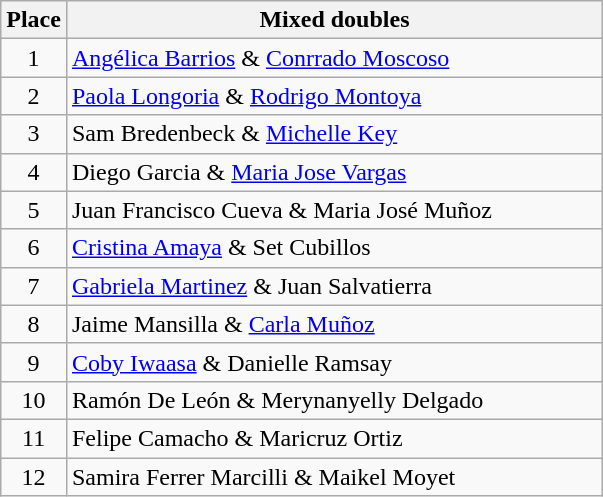<table class=wikitable style="text-align:center">
<tr>
<th width=25>Place</th>
<th width=350>Mixed doubles</th>
</tr>
<tr>
<td>1</td>
<td align=left> <a href='#'>Angélica Barrios</a> & <a href='#'>Conrrado Moscoso</a></td>
</tr>
<tr>
<td>2</td>
<td align=left> <a href='#'>Paola Longoria</a> & <a href='#'>Rodrigo Montoya</a></td>
</tr>
<tr>
<td>3</td>
<td align=left> Sam Bredenbeck & <a href='#'>Michelle Key</a></td>
</tr>
<tr>
<td>4</td>
<td align=left> Diego Garcia & <a href='#'>Maria Jose Vargas</a></td>
</tr>
<tr>
<td>5</td>
<td align=left> Juan Francisco Cueva & Maria José Muñoz</td>
</tr>
<tr>
<td>6</td>
<td align=left> <a href='#'>Cristina Amaya</a> & Set Cubillos</td>
</tr>
<tr>
<td>7</td>
<td align=left> <a href='#'>Gabriela Martinez</a> & Juan Salvatierra</td>
</tr>
<tr>
<td>8</td>
<td align=left> Jaime Mansilla & <a href='#'>Carla Muñoz</a></td>
</tr>
<tr>
<td>9</td>
<td align=left> <a href='#'>Coby Iwaasa</a> & Danielle Ramsay</td>
</tr>
<tr>
<td>10</td>
<td align=left> Ramón De León & Merynanyelly Delgado</td>
</tr>
<tr>
<td>11</td>
<td align=left> Felipe Camacho & Maricruz Ortiz</td>
</tr>
<tr>
<td>12</td>
<td align=left> Samira Ferrer Marcilli & Maikel Moyet</td>
</tr>
</table>
